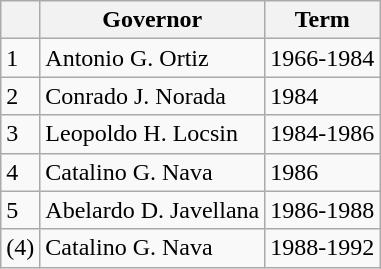<table class="wikitable sortable">
<tr>
<th></th>
<th>Governor</th>
<th>Term</th>
</tr>
<tr>
<td>1</td>
<td>Antonio G. Ortiz</td>
<td>1966-1984</td>
</tr>
<tr>
<td>2</td>
<td>Conrado J. Norada</td>
<td>1984</td>
</tr>
<tr>
<td>3</td>
<td>Leopoldo H. Locsin</td>
<td>1984-1986</td>
</tr>
<tr>
<td>4</td>
<td>Catalino G. Nava</td>
<td>1986</td>
</tr>
<tr>
<td>5</td>
<td>Abelardo D. Javellana</td>
<td>1986-1988</td>
</tr>
<tr>
<td>(4)</td>
<td>Catalino G. Nava</td>
<td>1988-1992</td>
</tr>
</table>
